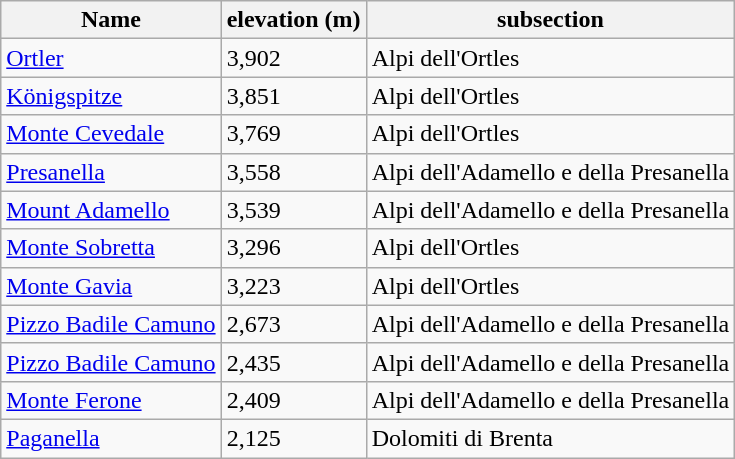<table border="1" class="wikitable sortable">
<tr>
<th>Name</th>
<th>elevation (m)</th>
<th>subsection</th>
</tr>
<tr>
<td><a href='#'>Ortler</a></td>
<td>3,902</td>
<td>Alpi dell'Ortles</td>
</tr>
<tr>
<td><a href='#'>Königspitze</a></td>
<td>3,851</td>
<td>Alpi dell'Ortles</td>
</tr>
<tr>
<td><a href='#'>Monte Cevedale</a></td>
<td>3,769</td>
<td>Alpi dell'Ortles</td>
</tr>
<tr>
<td><a href='#'>Presanella</a></td>
<td>3,558</td>
<td>Alpi dell'Adamello e della Presanella</td>
</tr>
<tr>
<td><a href='#'>Mount Adamello</a></td>
<td>3,539</td>
<td>Alpi dell'Adamello e della Presanella</td>
</tr>
<tr>
<td><a href='#'>Monte Sobretta</a></td>
<td>3,296</td>
<td>Alpi dell'Ortles</td>
</tr>
<tr>
<td><a href='#'>Monte Gavia</a></td>
<td>3,223</td>
<td>Alpi dell'Ortles</td>
</tr>
<tr>
<td><a href='#'>Pizzo Badile Camuno</a></td>
<td>2,673</td>
<td>Alpi dell'Adamello e della Presanella</td>
</tr>
<tr>
<td><a href='#'>Pizzo Badile Camuno</a></td>
<td>2,435</td>
<td>Alpi dell'Adamello e della Presanella</td>
</tr>
<tr>
<td><a href='#'>Monte Ferone</a></td>
<td>2,409</td>
<td>Alpi dell'Adamello e della Presanella</td>
</tr>
<tr>
<td><a href='#'>Paganella</a></td>
<td>2,125</td>
<td>Dolomiti di Brenta</td>
</tr>
</table>
